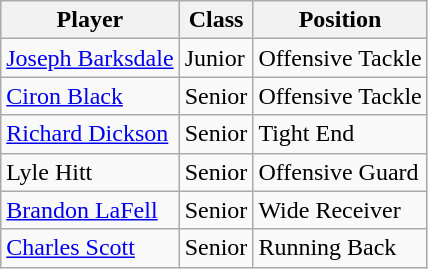<table class="wikitable" border="1">
<tr>
<th>Player</th>
<th>Class</th>
<th>Position</th>
</tr>
<tr>
<td><a href='#'>Joseph Barksdale</a></td>
<td>Junior</td>
<td>Offensive Tackle</td>
</tr>
<tr>
<td><a href='#'>Ciron Black</a></td>
<td>Senior</td>
<td>Offensive Tackle</td>
</tr>
<tr>
<td><a href='#'>Richard Dickson</a></td>
<td>Senior</td>
<td>Tight End</td>
</tr>
<tr>
<td>Lyle Hitt</td>
<td>Senior</td>
<td>Offensive Guard</td>
</tr>
<tr>
<td><a href='#'>Brandon LaFell</a></td>
<td>Senior</td>
<td>Wide Receiver</td>
</tr>
<tr>
<td><a href='#'>Charles Scott</a></td>
<td>Senior</td>
<td>Running Back</td>
</tr>
</table>
